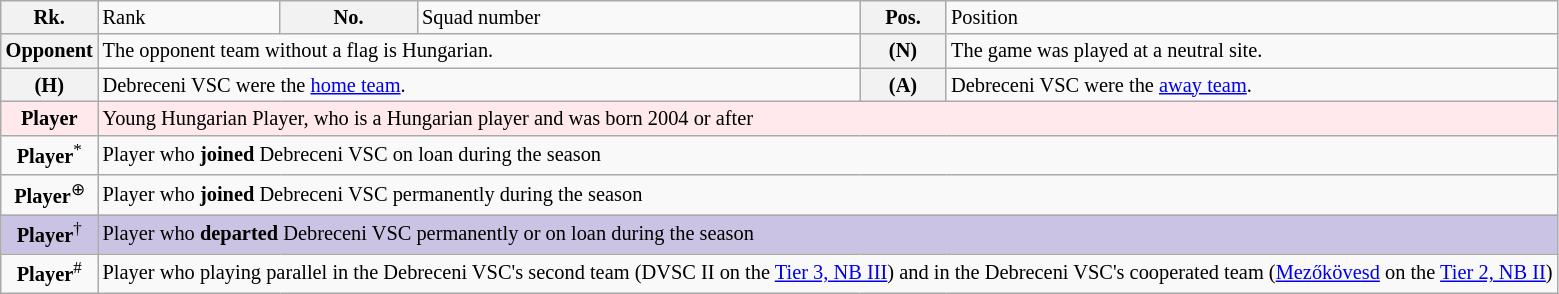<table class="wikitable" style="font-size:85%;">
<tr>
<th>Rk.</th>
<td>Rank</td>
<th>No.</th>
<td>Squad number</td>
<th>Pos.</th>
<td>Position</td>
</tr>
<tr>
<th>Opponent</th>
<td colspan="3">The opponent team without a flag is Hungarian.</td>
<th>(N)</th>
<td>The game was played at a neutral site.</td>
</tr>
<tr>
<th>(H)</th>
<td colspan="3">Debreceni VSC were the <a href='#'>home team</a>.</td>
<th>(A)</th>
<td>Debreceni VSC were the <a href='#'>away team</a>.</td>
</tr>
<tr bgcolor="#ffe9ec">
<td align="center"><strong>Player</strong></td>
<td colspan="5">Young Hungarian Player, who is a Hungarian player and was born 2004 or after</td>
</tr>
<tr>
<td align="center"><strong>Player</strong><sup>*</sup></td>
<td colspan="5">Player who <strong>joined</strong> Debreceni VSC on loan during the season</td>
</tr>
<tr>
<td align="center"><strong>Player</strong><sup>⊕</sup></td>
<td colspan="5">Player who <strong>joined</strong> Debreceni VSC permanently during the season</td>
</tr>
<tr bgcolor=#CBC3E3>
<td align="center"><strong>Player</strong><sup>†</sup></td>
<td colspan="5">Player who <strong>departed</strong> Debreceni VSC permanently or on loan during the season</td>
</tr>
<tr>
<td align="center"><strong>Player</strong><sup>#</sup></td>
<td colspan="5">Player who playing parallel in the Debreceni VSC's second team (DVSC II on the <a href='#'>Tier 3, NB III</a>) and in the Debreceni VSC's cooperated team (<a href='#'>Mezőkövesd</a> on the <a href='#'>Tier 2, NB II</a>)</td>
</tr>
</table>
